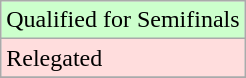<table class="wikitable">
<tr width=10px bgcolor="#ccffcc">
<td>Qualified for Semifinals</td>
</tr>
<tr width=10px bgcolor="#ffdddd">
<td>Relegated</td>
</tr>
<tr>
</tr>
</table>
